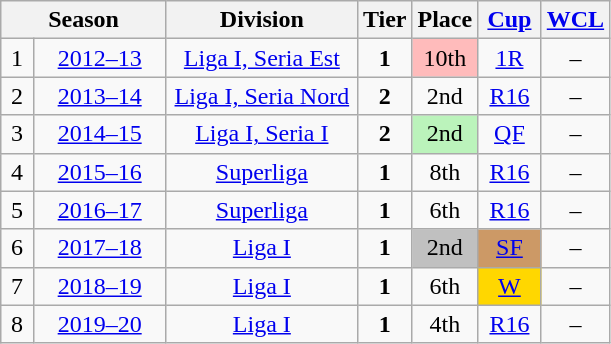<table class="wikitable" style="text-align:center; font-size:100%">
<tr>
<th rowspan=1 colspan=2 style="width: 103px;">Season</th>
<th style="width: 120px;">Division</th>
<th style="width: 25px;">Tier</th>
<th style="width: 35px;">Place</th>
<th style="width: 35px;"><a href='#'>Cup</a></th>
<th style="width: 35px;"><a href='#'>WCL</a></th>
</tr>
<tr>
<td>1</td>
<td><a href='#'>2012–13</a></td>
<td><a href='#'>Liga I, Seria Est</a></td>
<td><strong>1</strong></td>
<td align=center bgcolor=#FFBBBB>10th</td>
<td><a href='#'>1R</a></td>
<td style="width: 35px;">–</td>
</tr>
<tr>
<td>2</td>
<td><a href='#'>2013–14</a></td>
<td><a href='#'>Liga I, Seria Nord</a></td>
<td><strong>2</strong></td>
<td>2nd</td>
<td><a href='#'>R16</a></td>
<td style="width: 35px;">–</td>
</tr>
<tr>
<td>3</td>
<td><a href='#'>2014–15</a></td>
<td><a href='#'>Liga I, Seria I</a></td>
<td><strong>2</strong></td>
<td align=center bgcolor=#BBF3BB>2nd</td>
<td><a href='#'>QF</a></td>
<td style="width: 35px;">–</td>
</tr>
<tr>
<td>4</td>
<td><a href='#'>2015–16</a></td>
<td><a href='#'>Superliga</a></td>
<td><strong>1</strong></td>
<td>8th</td>
<td><a href='#'>R16</a></td>
<td style="width: 35px;">–</td>
</tr>
<tr>
<td>5</td>
<td><a href='#'>2016–17</a></td>
<td><a href='#'>Superliga</a></td>
<td><strong>1</strong></td>
<td>6th</td>
<td><a href='#'>R16</a></td>
<td style="width: 35px;">–</td>
</tr>
<tr>
<td>6</td>
<td><a href='#'>2017–18</a></td>
<td><a href='#'>Liga I</a></td>
<td><strong>1</strong></td>
<td bgcolor=silver>2nd</td>
<td align=center bgcolor=#CC9966><a href='#'>SF</a></td>
<td style="width: 35px;">–</td>
</tr>
<tr>
<td>7</td>
<td><a href='#'>2018–19</a></td>
<td><a href='#'>Liga I</a></td>
<td><strong>1</strong></td>
<td>6th</td>
<td bgcolor=gold><a href='#'>W</a></td>
<td style="width: 35px;">–</td>
</tr>
<tr>
<td>8</td>
<td><a href='#'>2019–20</a></td>
<td><a href='#'>Liga I</a></td>
<td><strong>1</strong></td>
<td>4th</td>
<td><a href='#'>R16</a></td>
<td style="width: 35px;">–</td>
</tr>
</table>
